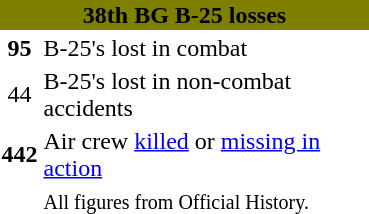<table class="toccolours" style="float: right; margin-left: 1em;" width="250px">
<tr>
<th colspan="2" style="text-align: center; background: olive"><span><strong>38th BG B-25 losses</strong></span></th>
</tr>
<tr>
<td align=center><strong>95</strong></td>
<td>B-25's lost in combat</td>
</tr>
<tr>
<td align=center>44</td>
<td>B-25's lost in non-combat accidents</td>
</tr>
<tr>
<td align=center><strong>442</strong></td>
<td>Air crew <a href='#'>killed</a> or <a href='#'>missing in action</a></td>
</tr>
<tr>
<td align=center></td>
<td><small>All figures from Official History.</small></td>
</tr>
</table>
